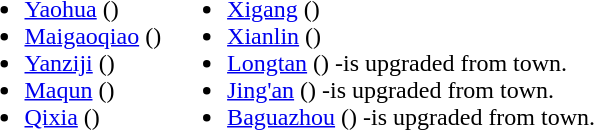<table>
<tr>
<td valign="top"><br><ul><li><a href='#'>Yaohua</a> ()</li><li><a href='#'>Maigaoqiao</a> ()</li><li><a href='#'>Yanziji</a> ()</li><li><a href='#'>Maqun</a> ()</li><li><a href='#'>Qixia</a> ()</li></ul></td>
<td valign="top"><br><ul><li><a href='#'>Xigang</a> ()</li><li><a href='#'>Xianlin</a> ()</li><li><a href='#'>Longtan</a> () -is upgraded from town.</li><li><a href='#'>Jing'an</a> () -is upgraded from town.</li><li><a href='#'>Baguazhou</a> () -is upgraded from town.</li></ul></td>
</tr>
</table>
